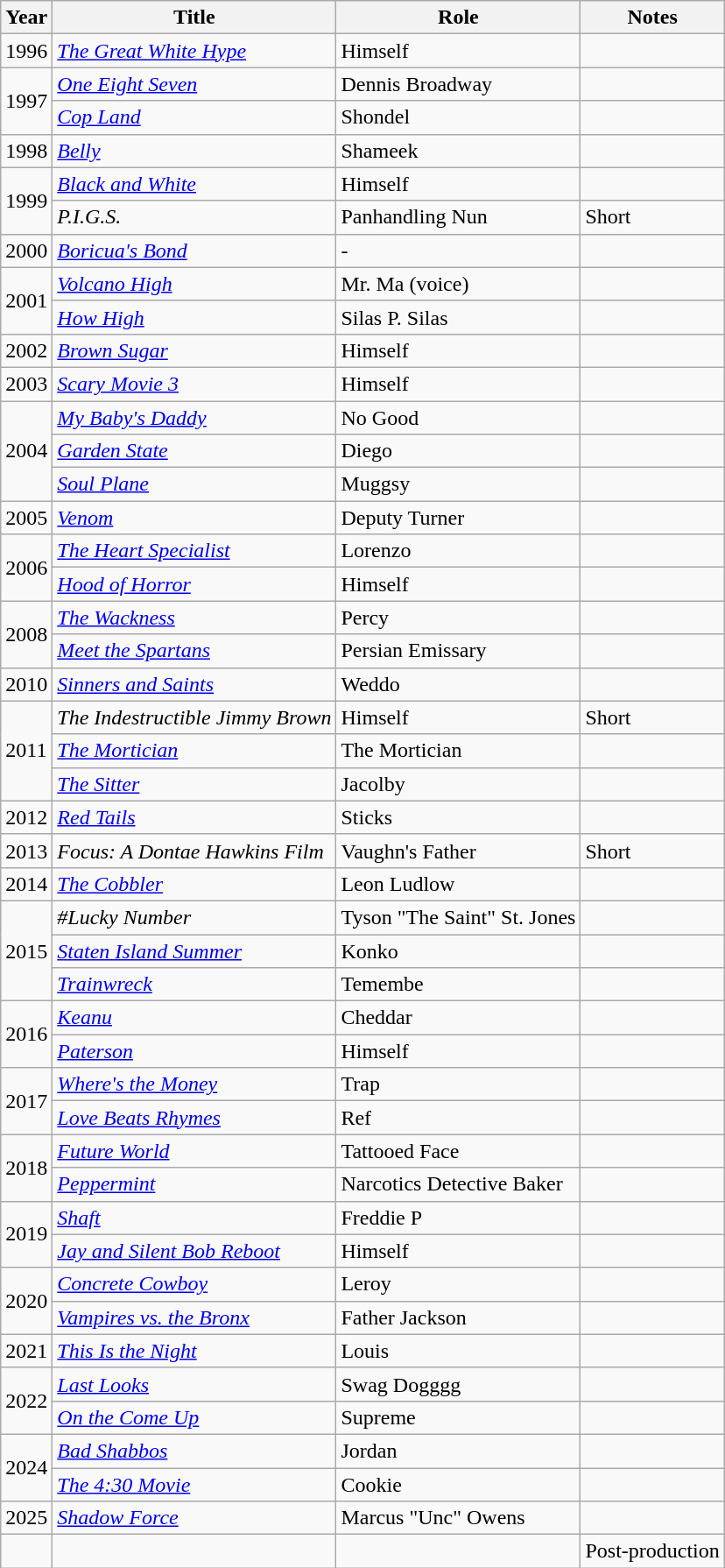<table class="wikitable plainrowheaders sortable" style="margin-right: 0;">
<tr>
<th>Year</th>
<th>Title</th>
<th>Role</th>
<th>Notes</th>
</tr>
<tr>
<td>1996</td>
<td><em><a href='#'>The Great White Hype</a></em></td>
<td>Himself</td>
<td></td>
</tr>
<tr>
<td rowspan=2>1997</td>
<td><em><a href='#'>One Eight Seven</a></em></td>
<td>Dennis Broadway</td>
<td></td>
</tr>
<tr>
<td><em><a href='#'>Cop Land</a></em></td>
<td>Shondel</td>
<td></td>
</tr>
<tr>
<td>1998</td>
<td><em><a href='#'>Belly</a></em></td>
<td>Shameek</td>
<td></td>
</tr>
<tr>
<td rowspan=2>1999</td>
<td><em><a href='#'>Black and White</a></em></td>
<td>Himself</td>
<td></td>
</tr>
<tr>
<td><em>P.I.G.S.</em></td>
<td>Panhandling Nun</td>
<td>Short</td>
</tr>
<tr>
<td>2000</td>
<td><em><a href='#'>Boricua's Bond</a></em></td>
<td>-</td>
<td></td>
</tr>
<tr>
<td rowspan=2>2001</td>
<td><em><a href='#'>Volcano High</a></em></td>
<td>Mr. Ma (voice)</td>
<td></td>
</tr>
<tr>
<td><em><a href='#'>How High</a></em></td>
<td>Silas P. Silas</td>
<td></td>
</tr>
<tr>
<td>2002</td>
<td><em><a href='#'>Brown Sugar</a></em></td>
<td>Himself</td>
<td></td>
</tr>
<tr>
<td>2003</td>
<td><em><a href='#'>Scary Movie 3</a></em></td>
<td>Himself</td>
<td></td>
</tr>
<tr>
<td rowspan=3>2004</td>
<td><em><a href='#'>My Baby's Daddy</a></em></td>
<td>No Good</td>
<td></td>
</tr>
<tr>
<td><em><a href='#'>Garden State</a></em></td>
<td>Diego</td>
<td></td>
</tr>
<tr>
<td><em><a href='#'>Soul Plane</a></em></td>
<td>Muggsy</td>
<td></td>
</tr>
<tr>
<td>2005</td>
<td><em><a href='#'>Venom</a></em></td>
<td>Deputy Turner</td>
<td></td>
</tr>
<tr>
<td rowspan=2>2006</td>
<td><em><a href='#'>The Heart Specialist</a></em></td>
<td>Lorenzo</td>
<td></td>
</tr>
<tr>
<td><em><a href='#'>Hood of Horror</a></em></td>
<td>Himself</td>
<td></td>
</tr>
<tr>
<td rowspan=2>2008</td>
<td><em><a href='#'>The Wackness</a></em></td>
<td>Percy</td>
<td></td>
</tr>
<tr>
<td><em><a href='#'>Meet the Spartans</a></em></td>
<td>Persian Emissary</td>
<td></td>
</tr>
<tr>
<td>2010</td>
<td><em><a href='#'>Sinners and Saints</a></em></td>
<td>Weddo</td>
<td></td>
</tr>
<tr>
<td rowspan=3>2011</td>
<td><em>The Indestructible Jimmy Brown</em></td>
<td>Himself</td>
<td>Short</td>
</tr>
<tr>
<td><em><a href='#'>The Mortician</a></em></td>
<td>The Mortician</td>
<td></td>
</tr>
<tr>
<td><em><a href='#'>The Sitter</a></em></td>
<td>Jacolby</td>
<td></td>
</tr>
<tr>
<td>2012</td>
<td><em><a href='#'>Red Tails</a></em></td>
<td>Sticks</td>
<td></td>
</tr>
<tr>
<td>2013</td>
<td><em>Focus: A Dontae Hawkins Film</em></td>
<td>Vaughn's Father</td>
<td>Short</td>
</tr>
<tr>
<td>2014</td>
<td><em><a href='#'>The Cobbler</a></em></td>
<td>Leon Ludlow</td>
<td></td>
</tr>
<tr>
<td rowspan=3>2015</td>
<td><em>#Lucky Number</em></td>
<td>Tyson "The Saint" St. Jones</td>
<td></td>
</tr>
<tr>
<td><em><a href='#'>Staten Island Summer</a></em></td>
<td>Konko</td>
<td></td>
</tr>
<tr>
<td><em><a href='#'>Trainwreck</a></em></td>
<td>Temembe</td>
<td></td>
</tr>
<tr>
<td rowspan=2>2016</td>
<td><em><a href='#'>Keanu</a></em></td>
<td>Cheddar</td>
<td></td>
</tr>
<tr>
<td><em><a href='#'>Paterson</a></em></td>
<td>Himself</td>
<td></td>
</tr>
<tr>
<td rowspan=2>2017</td>
<td><em><a href='#'>Where's the Money</a></em></td>
<td>Trap</td>
<td></td>
</tr>
<tr>
<td><em><a href='#'>Love Beats Rhymes</a></em></td>
<td>Ref</td>
<td></td>
</tr>
<tr>
<td rowspan=2>2018</td>
<td><em><a href='#'>Future World</a></em></td>
<td>Tattooed Face</td>
<td></td>
</tr>
<tr>
<td><em><a href='#'>Peppermint</a></em></td>
<td>Narcotics Detective Baker</td>
<td></td>
</tr>
<tr>
<td rowspan=2>2019</td>
<td><em><a href='#'>Shaft</a></em></td>
<td>Freddie P</td>
<td></td>
</tr>
<tr>
<td><em><a href='#'>Jay and Silent Bob Reboot</a></em></td>
<td>Himself</td>
<td></td>
</tr>
<tr>
<td rowspan=2>2020</td>
<td><em><a href='#'>Concrete Cowboy</a></em></td>
<td>Leroy</td>
<td></td>
</tr>
<tr>
<td><em><a href='#'>Vampires vs. the Bronx</a></em></td>
<td>Father Jackson</td>
<td></td>
</tr>
<tr>
<td>2021</td>
<td><em><a href='#'>This Is the Night</a></em></td>
<td>Louis</td>
<td></td>
</tr>
<tr>
<td rowspan=2>2022</td>
<td><em><a href='#'>Last Looks</a></em></td>
<td>Swag Dogggg</td>
<td></td>
</tr>
<tr>
<td><em><a href='#'>On the Come Up</a></em></td>
<td>Supreme</td>
<td></td>
</tr>
<tr>
<td rowspan=2>2024</td>
<td><em><a href='#'>Bad Shabbos</a></em></td>
<td>Jordan</td>
<td></td>
</tr>
<tr>
<td><em><a href='#'>The 4:30 Movie</a></em></td>
<td>Cookie</td>
<td></td>
</tr>
<tr>
<td>2025</td>
<td><em><a href='#'>Shadow Force</a></em></td>
<td>Marcus "Unc" Owens</td>
<td></td>
</tr>
<tr>
<td></td>
<td></td>
<td></td>
<td>Post-production</td>
</tr>
</table>
